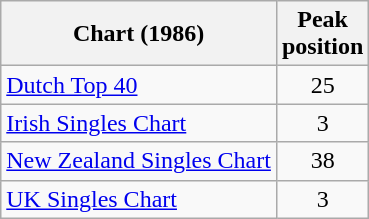<table class="wikitable sortable">
<tr>
<th>Chart (1986)</th>
<th>Peak<br>position</th>
</tr>
<tr>
<td><a href='#'>Dutch Top 40</a></td>
<td style="text-align:center;">25</td>
</tr>
<tr>
<td><a href='#'>Irish Singles Chart</a></td>
<td style="text-align:center;">3</td>
</tr>
<tr>
<td><a href='#'>New Zealand Singles Chart</a></td>
<td style="text-align:center;">38</td>
</tr>
<tr>
<td><a href='#'>UK Singles Chart</a></td>
<td style="text-align:center;">3</td>
</tr>
</table>
